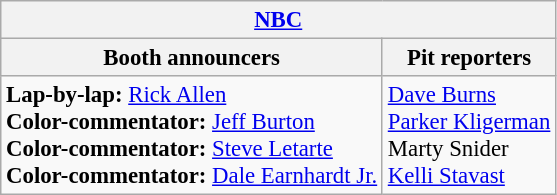<table class="wikitable" style="font-size: 95%">
<tr>
<th colspan="2"><a href='#'>NBC</a></th>
</tr>
<tr>
<th>Booth announcers</th>
<th>Pit reporters</th>
</tr>
<tr>
<td><strong>Lap-by-lap:</strong> <a href='#'>Rick Allen</a><br><strong>Color-commentator:</strong> <a href='#'>Jeff Burton</a><br><strong>Color-commentator:</strong> <a href='#'>Steve Letarte</a><br><strong>Color-commentator:</strong> <a href='#'>Dale Earnhardt Jr.</a></td>
<td><a href='#'>Dave Burns</a><br><a href='#'>Parker Kligerman</a><br>Marty Snider<br><a href='#'>Kelli Stavast</a></td>
</tr>
</table>
